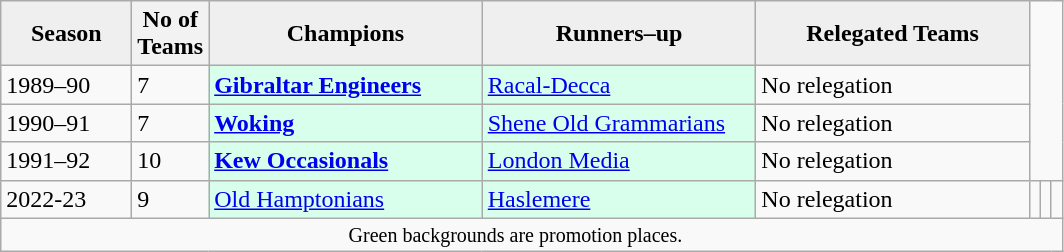<table class="wikitable" style="text-align: left;">
<tr>
<th style="background:#efefef; width:80px;">Season</th>
<th>No of<br>Teams</th>
<th style="background:#efefef; width:175px;">Champions</th>
<th style="background:#efefef; width:175px;">Runners–up</th>
<th style="background:#efefef; width:175px;">Relegated Teams</th>
</tr>
<tr align="left">
<td>1989–90</td>
<td>7</td>
<td style="background:#d8ffeb;"><strong><a href='#'>Gibraltar Engineers</a></strong></td>
<td style="background:#d8ffeb;"><a href='#'>Racal-Decca</a></td>
<td>No relegation</td>
</tr>
<tr>
<td>1990–91</td>
<td>7</td>
<td style="background:#d8ffeb;"><strong><a href='#'>Woking</a></strong></td>
<td style="background:#d8ffeb;"><a href='#'>Shene Old Grammarians</a></td>
<td>No relegation</td>
</tr>
<tr>
<td>1991–92</td>
<td>10</td>
<td style="background:#d8ffeb;"><strong><a href='#'>Kew Occasionals</a></strong></td>
<td style="background:#d8ffeb;"><a href='#'>London Media</a></td>
<td>No relegation</td>
</tr>
<tr>
<td>2022-23</td>
<td>9</td>
<td style="background:#d8ffeb;"><a href='#'>Old Hamptonians</a></td>
<td style="background:#d8ffeb;"><a href='#'>Haslemere</a></td>
<td>No relegation</td>
<td></td>
<td></td>
<td></td>
</tr>
<tr>
<td colspan="5" style="border:0; font-size:smaller; text-align:center;">Green backgrounds are promotion places.</td>
</tr>
</table>
